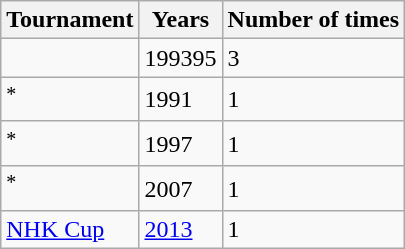<table class="wikitable">
<tr>
<th>Tournament</th>
<th>Years</th>
<th>Number of times</th>
</tr>
<tr>
<td></td>
<td>199395</td>
<td>3</td>
</tr>
<tr>
<td><sup>*</sup></td>
<td>1991</td>
<td>1</td>
</tr>
<tr>
<td><sup>*</sup></td>
<td>1997</td>
<td>1</td>
</tr>
<tr>
<td><sup>*</sup></td>
<td>2007</td>
<td>1</td>
</tr>
<tr>
<td><a href='#'>NHK Cup</a></td>
<td><a href='#'>2013</a></td>
<td>1</td>
</tr>
</table>
